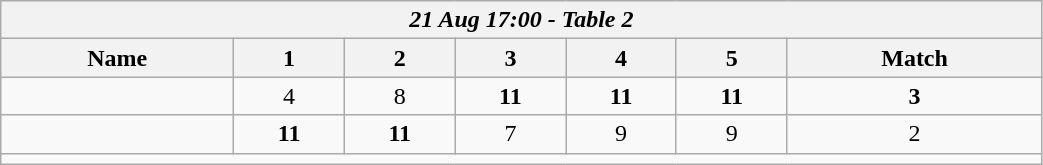<table class=wikitable style="text-align:center; width: 55%">
<tr>
<th colspan=17><em>21 Aug 17:00 - Table 2</em></th>
</tr>
<tr>
<th>Name</th>
<th>1</th>
<th>2</th>
<th>3</th>
<th>4</th>
<th>5</th>
<th>Match</th>
</tr>
<tr>
<td style="text-align:left;"><strong></strong></td>
<td>4</td>
<td>8</td>
<td><strong>11</strong></td>
<td><strong>11</strong></td>
<td><strong>11</strong></td>
<td><strong>3</strong></td>
</tr>
<tr>
<td style="text-align:left;"></td>
<td><strong>11</strong></td>
<td><strong>11</strong></td>
<td>7</td>
<td>9</td>
<td>9</td>
<td>2</td>
</tr>
<tr>
<td colspan=17></td>
</tr>
</table>
